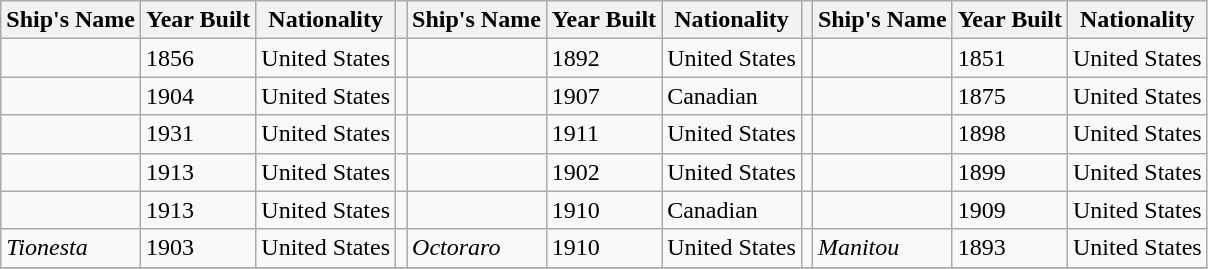<table class="wikitable">
<tr>
<th>Ship's Name</th>
<th>Year Built</th>
<th>Nationality</th>
<th></th>
<th>Ship's Name</th>
<th>Year Built</th>
<th>Nationality</th>
<th></th>
<th>Ship's Name</th>
<th>Year Built</th>
<th>Nationality</th>
</tr>
<tr>
<td></td>
<td>1856</td>
<td>United States</td>
<td></td>
<td></td>
<td>1892</td>
<td>United States</td>
<td></td>
<td></td>
<td>1851</td>
<td>United States</td>
</tr>
<tr>
<td></td>
<td>1904</td>
<td>United States</td>
<td></td>
<td></td>
<td>1907</td>
<td>Canadian</td>
<td></td>
<td></td>
<td>1875</td>
<td>United States</td>
</tr>
<tr>
<td></td>
<td>1931</td>
<td>United States</td>
<td></td>
<td></td>
<td>1911</td>
<td>United States</td>
<td></td>
<td></td>
<td>1898</td>
<td>United States</td>
</tr>
<tr>
<td></td>
<td>1913</td>
<td>United States</td>
<td></td>
<td></td>
<td>1902</td>
<td>United States</td>
<td></td>
<td></td>
<td>1899</td>
<td>United States</td>
</tr>
<tr>
<td></td>
<td>1913</td>
<td>United States</td>
<td></td>
<td></td>
<td>1910</td>
<td>Canadian</td>
<td></td>
<td></td>
<td>1909</td>
<td>United States</td>
</tr>
<tr>
<td><em>Tionesta</em></td>
<td>1903</td>
<td>United States</td>
<td></td>
<td><em>Octoraro</em></td>
<td>1910</td>
<td>United States</td>
<td></td>
<td><em>Manitou</em></td>
<td>1893</td>
<td>United States</td>
</tr>
<tr>
</tr>
</table>
